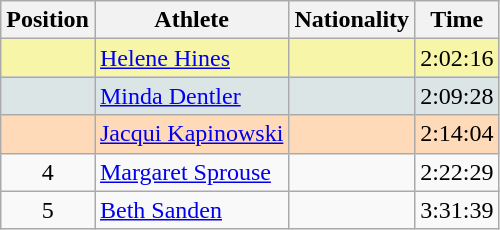<table class="wikitable sortable">
<tr>
<th>Position</th>
<th>Athlete</th>
<th>Nationality</th>
<th>Time</th>
</tr>
<tr bgcolor="#F7F6A8">
<td align=center></td>
<td><a href='#'>Helene Hines</a></td>
<td></td>
<td>2:02:16</td>
</tr>
<tr bgcolor="#DCE5E5">
<td align=center></td>
<td><a href='#'>Minda Dentler</a></td>
<td></td>
<td>2:09:28</td>
</tr>
<tr bgcolor="#FFDAB9">
<td align=center></td>
<td><a href='#'>Jacqui Kapinowski</a></td>
<td></td>
<td>2:14:04</td>
</tr>
<tr>
<td align=center>4</td>
<td><a href='#'>Margaret Sprouse</a></td>
<td></td>
<td>2:22:29</td>
</tr>
<tr>
<td align=center>5</td>
<td><a href='#'>Beth Sanden</a></td>
<td></td>
<td>3:31:39</td>
</tr>
</table>
